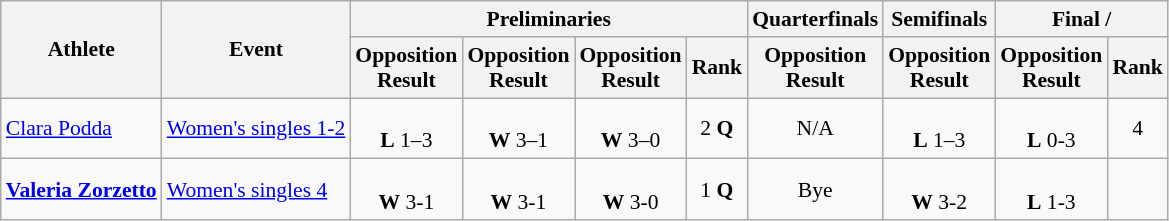<table class=wikitable style="font-size:90%">
<tr>
<th rowspan="2">Athlete</th>
<th rowspan="2">Event</th>
<th colspan="4">Preliminaries</th>
<th>Quarterfinals</th>
<th>Semifinals</th>
<th colspan="2">Final / </th>
</tr>
<tr>
<th>Opposition<br>Result</th>
<th>Opposition<br>Result</th>
<th>Opposition<br>Result</th>
<th>Rank</th>
<th>Opposition<br>Result</th>
<th>Opposition<br>Result</th>
<th>Opposition<br>Result</th>
<th>Rank</th>
</tr>
<tr>
<td><a href='#'>Clara Podda</a></td>
<td><a href='#'>Women's singles 1-2</a></td>
<td align="center"><br><strong>L</strong> 1–3</td>
<td align="center"><br><strong>W</strong> 3–1</td>
<td align="center"><br><strong>W</strong> 3–0</td>
<td align="center">2 <strong>Q</strong></td>
<td align="center">N/A</td>
<td align="center"><br><strong>L</strong> 1–3</td>
<td align="center"><br><strong>L</strong> 0-3</td>
<td align="center">4</td>
</tr>
<tr>
<td><strong><a href='#'>Valeria Zorzetto</a></strong></td>
<td><a href='#'>Women's singles 4</a></td>
<td align="center"><br><strong>W</strong> 3-1</td>
<td align="center"><br><strong>W</strong> 3-1</td>
<td align="center"><br><strong>W</strong> 3-0</td>
<td align="center">1 <strong>Q</strong></td>
<td align="center">Bye</td>
<td align="center"><br><strong>W</strong> 3-2</td>
<td align="center"><br><strong>L</strong> 1-3</td>
<td align="center"></td>
</tr>
</table>
